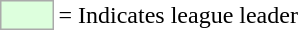<table>
<tr>
<td style="background:#DDFFDD; border:1px solid #aaa; width:2em;"></td>
<td>= Indicates league leader</td>
</tr>
</table>
